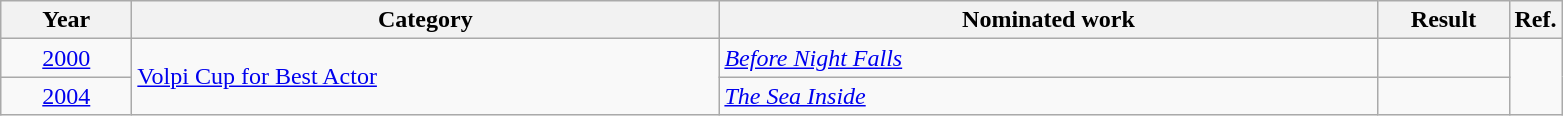<table class=wikitable>
<tr>
<th scope="col" style="width:5em;">Year</th>
<th scope="col" style="width:24em;">Category</th>
<th scope="col" style="width:27em;">Nominated work</th>
<th scope="col" style="width:5em;">Result</th>
<th>Ref.</th>
</tr>
<tr>
<td style="text-align:center;"><a href='#'>2000</a></td>
<td rowspan="2"><a href='#'>Volpi Cup for Best Actor</a></td>
<td><em><a href='#'>Before Night Falls</a></em></td>
<td></td>
<td rowspan=2></td>
</tr>
<tr>
<td style="text-align:center;"><a href='#'>2004</a></td>
<td><em><a href='#'>The Sea Inside</a></em></td>
<td></td>
</tr>
</table>
